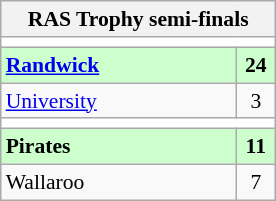<table align="right" class="wikitable" style="font-size:90%; text-align:center; margin-left:1em; margin-right:4em">
<tr bgcolor=#ccffcc>
<th colspan=3>RAS Trophy semi-finals</th>
</tr>
<tr bgcolor=#fff>
<td colspan=3></td>
</tr>
<tr bgcolor=#ccffcc>
<td width=150; align=left> <a href='#'><strong>Randwick</strong></a></td>
<td width=20><strong>24</strong></td>
</tr>
<tr>
<td align=left> <a href='#'>University</a></td>
<td>3</td>
</tr>
<tr bgcolor=#fff>
<td colspan=2></td>
</tr>
<tr bgcolor=#ccffcc>
<td align=left> <strong>Pirates</strong></td>
<td><strong>11</strong></td>
</tr>
<tr>
<td align=left> Wallaroo</td>
<td>7</td>
</tr>
</table>
